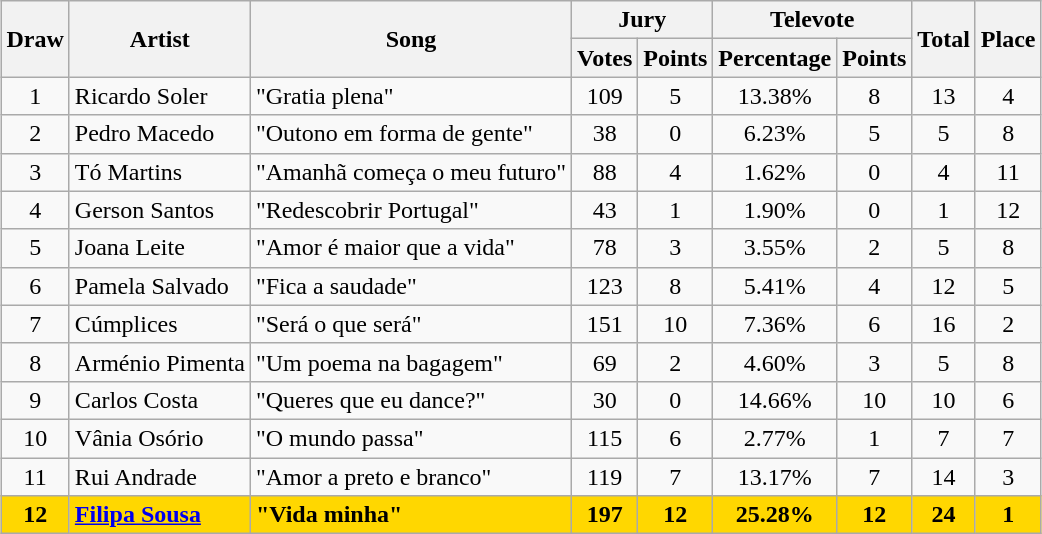<table class="sortable wikitable" style="margin: 1em auto 1em auto; text-align:center">
<tr>
<th rowspan="2">Draw</th>
<th rowspan="2">Artist</th>
<th rowspan="2">Song</th>
<th colspan="2">Jury</th>
<th colspan="2">Televote</th>
<th rowspan="2">Total</th>
<th rowspan="2">Place</th>
</tr>
<tr>
<th>Votes</th>
<th>Points</th>
<th>Percentage</th>
<th>Points</th>
</tr>
<tr>
<td>1</td>
<td align="left">Ricardo Soler</td>
<td align="left">"Gratia plena"</td>
<td>109</td>
<td>5</td>
<td>13.38%</td>
<td>8</td>
<td>13</td>
<td>4</td>
</tr>
<tr>
<td>2</td>
<td align="left">Pedro Macedo</td>
<td align="left">"Outono em forma de gente"</td>
<td>38</td>
<td>0</td>
<td>6.23%</td>
<td>5</td>
<td>5</td>
<td>8</td>
</tr>
<tr>
<td>3</td>
<td align="left">Tó Martins</td>
<td align="left">"Amanhã começa o meu futuro"</td>
<td>88</td>
<td>4</td>
<td>1.62%</td>
<td>0</td>
<td>4</td>
<td>11</td>
</tr>
<tr>
<td>4</td>
<td align="left">Gerson Santos</td>
<td align="left">"Redescobrir Portugal"</td>
<td>43</td>
<td>1</td>
<td>1.90%</td>
<td>0</td>
<td>1</td>
<td>12</td>
</tr>
<tr>
<td>5</td>
<td align="left">Joana Leite</td>
<td align="left">"Amor é maior que a vida"</td>
<td>78</td>
<td>3</td>
<td>3.55%</td>
<td>2</td>
<td>5</td>
<td>8</td>
</tr>
<tr>
<td>6</td>
<td align="left">Pamela Salvado</td>
<td align="left">"Fica a saudade"</td>
<td>123</td>
<td>8</td>
<td>5.41%</td>
<td>4</td>
<td>12</td>
<td>5</td>
</tr>
<tr>
<td>7</td>
<td align="left">Cúmplices</td>
<td align="left">"Será o que será"</td>
<td>151</td>
<td>10</td>
<td>7.36%</td>
<td>6</td>
<td>16</td>
<td>2</td>
</tr>
<tr>
<td>8</td>
<td align="left">Arménio Pimenta</td>
<td align="left">"Um poema na bagagem"</td>
<td>69</td>
<td>2</td>
<td>4.60%</td>
<td>3</td>
<td>5</td>
<td>8</td>
</tr>
<tr>
<td>9</td>
<td align="left">Carlos Costa</td>
<td align="left">"Queres que eu dance?"</td>
<td>30</td>
<td>0</td>
<td>14.66%</td>
<td>10</td>
<td>10</td>
<td>6</td>
</tr>
<tr>
<td>10</td>
<td align="left">Vânia Osório</td>
<td align="left">"O mundo passa"</td>
<td>115</td>
<td>6</td>
<td>2.77%</td>
<td>1</td>
<td>7</td>
<td>7</td>
</tr>
<tr>
<td>11</td>
<td align="left">Rui Andrade</td>
<td align="left">"Amor a preto e branco"</td>
<td>119</td>
<td>7</td>
<td>13.17%</td>
<td>7</td>
<td>14</td>
<td>3</td>
</tr>
<tr style="font-weight:bold;background:gold;">
<td>12</td>
<td align="left"><a href='#'>Filipa Sousa</a></td>
<td align="left">"Vida minha"</td>
<td>197</td>
<td>12</td>
<td>25.28%</td>
<td>12</td>
<td>24</td>
<td>1</td>
</tr>
</table>
